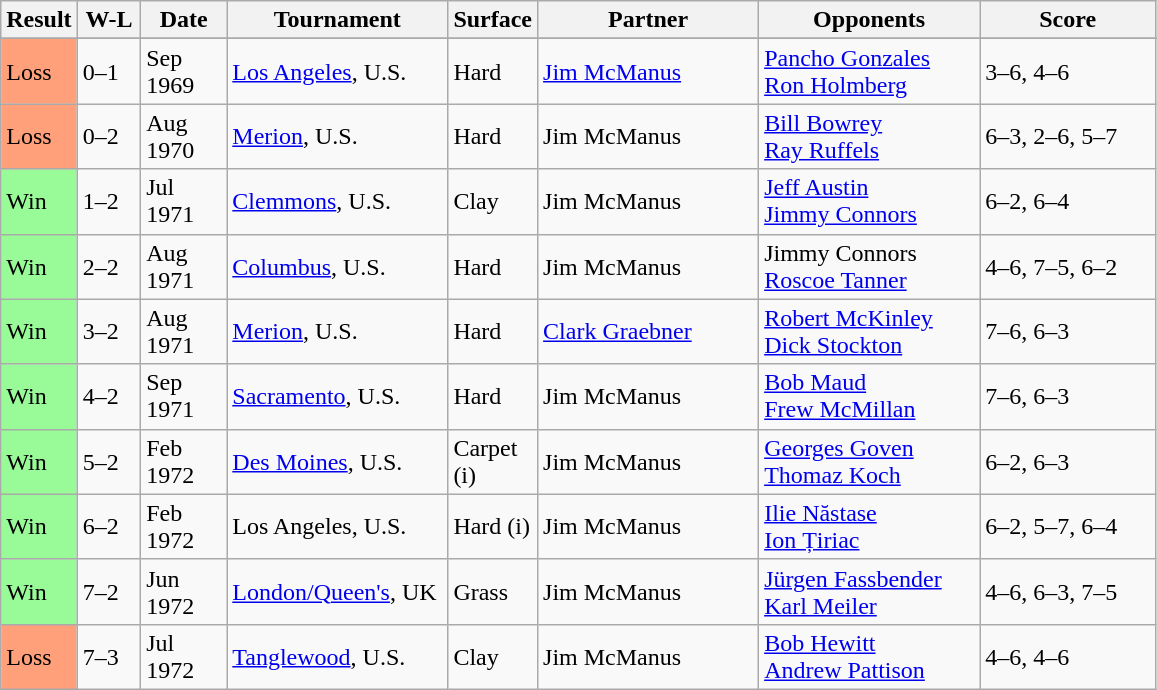<table class="sortable wikitable">
<tr>
<th>Result</th>
<th style="width:35px" class="unsortable">W-L</th>
<th style="width:50px">Date</th>
<th style="width:140px">Tournament</th>
<th style="width:50px">Surface</th>
<th style="width:140px">Partner</th>
<th style="width:140px">Opponents</th>
<th style="width:110px" class="unsortable">Score</th>
</tr>
<tr>
</tr>
<tr>
<td style="background:#ffa07a;">Loss</td>
<td>0–1</td>
<td>Sep 1969</td>
<td><a href='#'>Los Angeles</a>, U.S.</td>
<td>Hard</td>
<td> <a href='#'>Jim McManus</a></td>
<td> <a href='#'>Pancho Gonzales</a> <br>  <a href='#'>Ron Holmberg</a></td>
<td>3–6, 4–6</td>
</tr>
<tr>
<td style="background:#ffa07a;">Loss</td>
<td>0–2</td>
<td>Aug 1970</td>
<td><a href='#'>Merion</a>, U.S.</td>
<td>Hard</td>
<td> Jim McManus</td>
<td> <a href='#'>Bill Bowrey</a> <br>  <a href='#'>Ray Ruffels</a></td>
<td>6–3, 2–6, 5–7</td>
</tr>
<tr>
<td style="background:#98fb98;">Win</td>
<td>1–2</td>
<td>Jul 1971</td>
<td><a href='#'>Clemmons</a>, U.S.</td>
<td>Clay</td>
<td> Jim McManus</td>
<td> <a href='#'>Jeff Austin</a> <br>  <a href='#'>Jimmy Connors</a></td>
<td>6–2, 6–4</td>
</tr>
<tr>
<td style="background:#98fb98;">Win</td>
<td>2–2</td>
<td>Aug 1971</td>
<td><a href='#'>Columbus</a>, U.S.</td>
<td>Hard</td>
<td> Jim McManus</td>
<td> Jimmy Connors <br>  <a href='#'>Roscoe Tanner</a></td>
<td>4–6, 7–5, 6–2</td>
</tr>
<tr>
<td style="background:#98fb98;">Win</td>
<td>3–2</td>
<td>Aug 1971</td>
<td><a href='#'>Merion</a>, U.S.</td>
<td>Hard</td>
<td> <a href='#'>Clark Graebner</a></td>
<td> <a href='#'>Robert McKinley</a> <br>  <a href='#'>Dick Stockton</a></td>
<td>7–6, 6–3</td>
</tr>
<tr>
<td style="background:#98fb98;">Win</td>
<td>4–2</td>
<td>Sep 1971</td>
<td><a href='#'>Sacramento</a>, U.S.</td>
<td>Hard</td>
<td>Jim McManus</td>
<td> <a href='#'>Bob Maud</a> <br>  <a href='#'>Frew McMillan</a></td>
<td>7–6, 6–3</td>
</tr>
<tr>
<td style="background:#98fb98;">Win</td>
<td>5–2</td>
<td>Feb 1972</td>
<td><a href='#'>Des Moines</a>, U.S.</td>
<td>Carpet (i)</td>
<td> Jim McManus</td>
<td> <a href='#'>Georges Goven</a> <br>  <a href='#'>Thomaz Koch</a></td>
<td>6–2, 6–3</td>
</tr>
<tr>
<td style="background:#98fb98;">Win</td>
<td>6–2</td>
<td>Feb 1972</td>
<td>Los Angeles, U.S.</td>
<td>Hard (i)</td>
<td> Jim McManus</td>
<td> <a href='#'>Ilie Năstase</a> <br>  <a href='#'>Ion Țiriac</a></td>
<td>6–2, 5–7, 6–4</td>
</tr>
<tr>
<td style="background:#98fb98;">Win</td>
<td>7–2</td>
<td>Jun 1972</td>
<td><a href='#'>London/Queen's</a>, UK</td>
<td>Grass</td>
<td> Jim McManus</td>
<td> <a href='#'>Jürgen Fassbender</a> <br>  <a href='#'>Karl Meiler</a></td>
<td>4–6, 6–3, 7–5</td>
</tr>
<tr>
<td style="background:#ffa07a;">Loss</td>
<td>7–3</td>
<td>Jul 1972</td>
<td><a href='#'>Tanglewood</a>, U.S.</td>
<td>Clay</td>
<td> Jim McManus</td>
<td> <a href='#'>Bob Hewitt</a> <br>  <a href='#'>Andrew Pattison</a></td>
<td>4–6, 4–6</td>
</tr>
</table>
